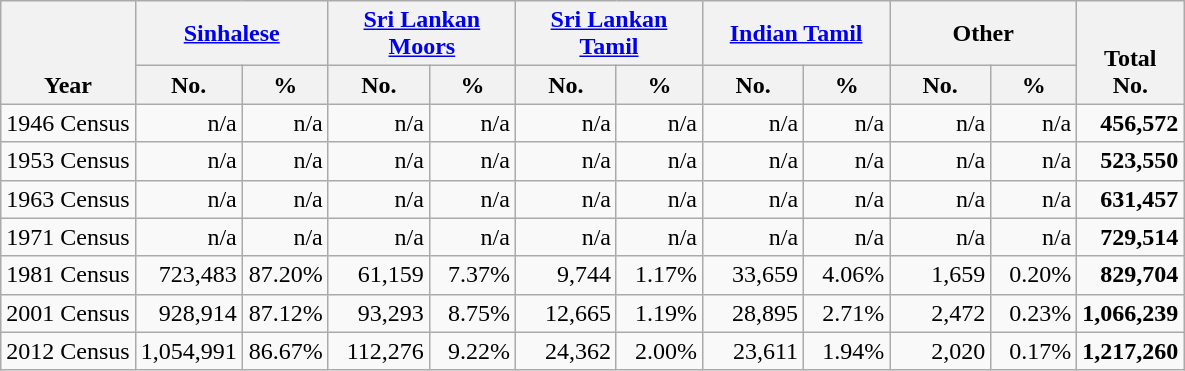<table class="wikitable" border="1" style="text-align:right;">
<tr>
<th style="vertical-align:bottom;" rowspan=2>Year</th>
<th colspan=2><a href='#'>Sinhalese</a></th>
<th colspan=2><a href='#'>Sri Lankan Moors</a></th>
<th colspan=2><a href='#'>Sri Lankan Tamil</a></th>
<th colspan=2><a href='#'>Indian Tamil</a></th>
<th colspan=2>Other</th>
<th style="vertical-align:bottom;" rowspan=2><strong>Total</strong><br><strong>No.</strong></th>
</tr>
<tr>
<th style="width:60px;">No.</th>
<th style="width:50px;">%</th>
<th style="width:60px;">No.</th>
<th style="width:50px;">%</th>
<th style="width:60px;">No.</th>
<th style="width:50px;">%</th>
<th style="width:60px;">No.</th>
<th style="width:50px;">%</th>
<th style="width:60px;">No.</th>
<th style="width:50px;">%</th>
</tr>
<tr>
<td align=left>1946 Census</td>
<td>n/a</td>
<td>n/a</td>
<td>n/a</td>
<td>n/a</td>
<td>n/a</td>
<td>n/a</td>
<td>n/a</td>
<td>n/a</td>
<td>n/a</td>
<td>n/a</td>
<td><strong>456,572</strong></td>
</tr>
<tr>
<td align=left>1953 Census</td>
<td>n/a</td>
<td>n/a</td>
<td>n/a</td>
<td>n/a</td>
<td>n/a</td>
<td>n/a</td>
<td>n/a</td>
<td>n/a</td>
<td>n/a</td>
<td>n/a</td>
<td><strong>523,550</strong></td>
</tr>
<tr>
<td align=left>1963 Census</td>
<td>n/a</td>
<td>n/a</td>
<td>n/a</td>
<td>n/a</td>
<td>n/a</td>
<td>n/a</td>
<td>n/a</td>
<td>n/a</td>
<td>n/a</td>
<td>n/a</td>
<td><strong>631,457</strong></td>
</tr>
<tr>
<td align=left>1971 Census</td>
<td>n/a</td>
<td>n/a</td>
<td>n/a</td>
<td>n/a</td>
<td>n/a</td>
<td>n/a</td>
<td>n/a</td>
<td>n/a</td>
<td>n/a</td>
<td>n/a</td>
<td><strong>729,514</strong></td>
</tr>
<tr>
<td align=left>1981 Census</td>
<td>723,483</td>
<td>87.20%</td>
<td>61,159</td>
<td>7.37%</td>
<td>9,744</td>
<td>1.17%</td>
<td>33,659</td>
<td>4.06%</td>
<td>1,659</td>
<td>0.20%</td>
<td><strong>829,704</strong></td>
</tr>
<tr>
<td align=left>2001 Census</td>
<td>928,914</td>
<td>87.12%</td>
<td>93,293</td>
<td>8.75%</td>
<td>12,665</td>
<td>1.19%</td>
<td>28,895</td>
<td>2.71%</td>
<td>2,472</td>
<td>0.23%</td>
<td><strong>1,066,239</strong></td>
</tr>
<tr>
<td align=left>2012 Census</td>
<td>1,054,991</td>
<td>86.67%</td>
<td>112,276</td>
<td>9.22%</td>
<td>24,362</td>
<td>2.00%</td>
<td>23,611</td>
<td>1.94%</td>
<td>2,020</td>
<td>0.17%</td>
<td><strong>1,217,260</strong></td>
</tr>
</table>
